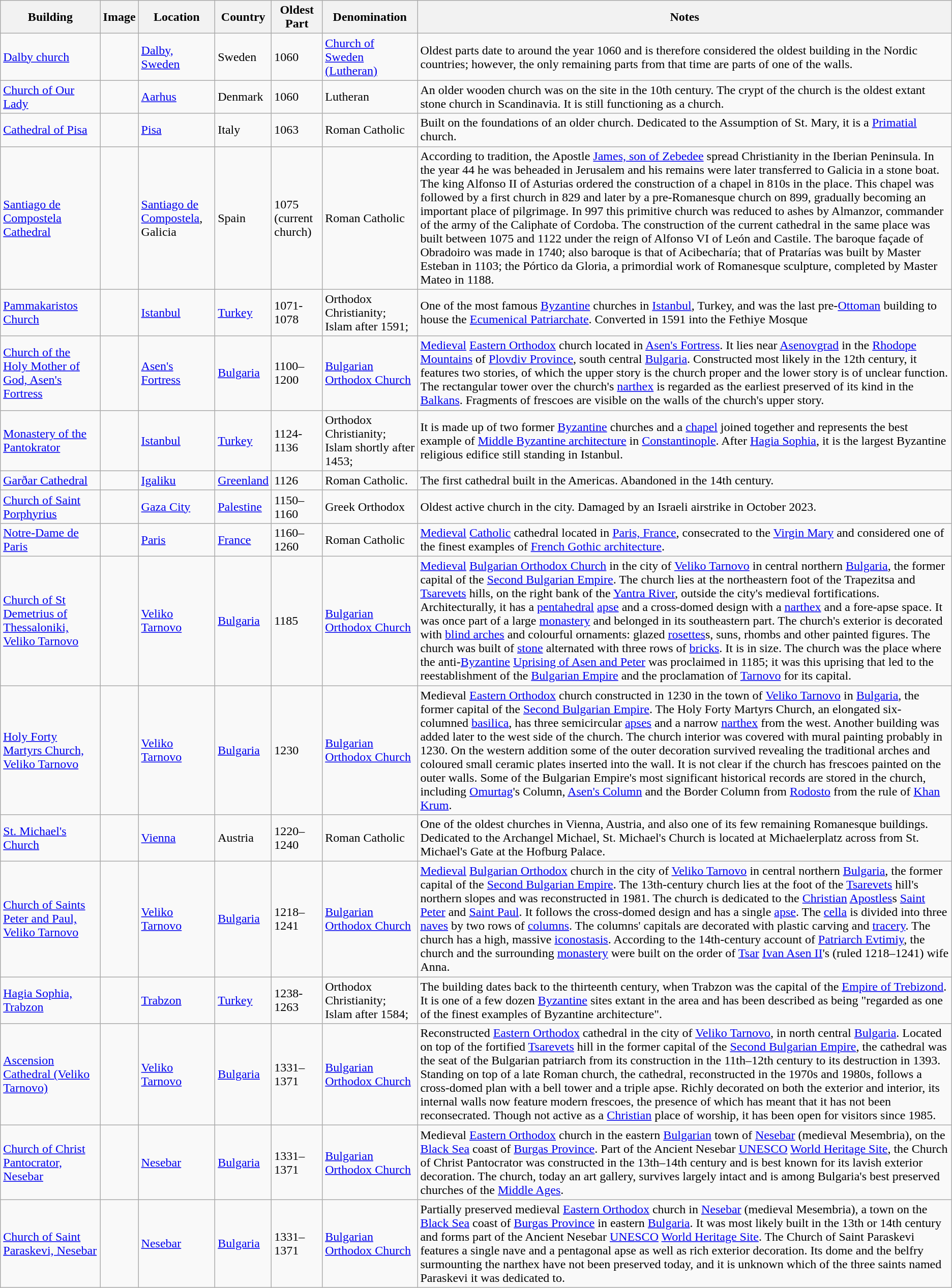<table class="wikitable sortable">
<tr>
<th>Building</th>
<th>Image</th>
<th>Location</th>
<th>Country</th>
<th>Oldest Part</th>
<th>Denomination</th>
<th>Notes</th>
</tr>
<tr>
<td><a href='#'>Dalby church</a></td>
<td></td>
<td><a href='#'>Dalby, Sweden</a></td>
<td>Sweden</td>
<td>1060</td>
<td><a href='#'>Church of Sweden (Lutheran)</a></td>
<td>Oldest parts date to around the year 1060 and is therefore considered the oldest building in the Nordic countries; however, the only remaining parts from that time are parts of one of the walls.</td>
</tr>
<tr>
<td><a href='#'>Church of Our Lady</a></td>
<td></td>
<td><a href='#'>Aarhus</a></td>
<td>Denmark</td>
<td>1060</td>
<td>Lutheran</td>
<td>An older wooden church was on the site in the 10th century. The crypt of the church is the oldest extant stone church in Scandinavia. It is still functioning as a church.</td>
</tr>
<tr>
<td><a href='#'>Cathedral of Pisa</a></td>
<td></td>
<td><a href='#'>Pisa</a></td>
<td>Italy</td>
<td>1063</td>
<td>Roman Catholic</td>
<td>Built on the foundations of an older church. Dedicated to the Assumption of St. Mary, it is a <a href='#'>Primatial</a> church.</td>
</tr>
<tr>
<td><a href='#'>Santiago de Compostela Cathedral</a></td>
<td></td>
<td><a href='#'>Santiago de Compostela</a>, Galicia</td>
<td>Spain</td>
<td>1075 (current church)</td>
<td>Roman Catholic</td>
<td>According to tradition, the Apostle <a href='#'>James, son of Zebedee</a> spread Christianity in the Iberian Peninsula. In the year 44 he was beheaded in Jerusalem and his remains were later transferred to Galicia in a stone boat. The king Alfonso II of Asturias ordered the construction of a chapel in 810s in the place. This chapel was followed by a first church in 829 and later by a pre-Romanesque church on 899, gradually becoming an important place of pilgrimage. In 997 this primitive church was reduced to ashes by Almanzor, commander of the army of the Caliphate of Cordoba. The construction of the current cathedral in the same place was built between 1075 and 1122 under the reign of Alfonso VI of León and Castile. The baroque façade of Obradoiro was made in 1740; also baroque is that of Acibecharía; that of Pratarías was built by Master Esteban in 1103; the Pórtico da Gloria, a primordial work of Romanesque sculpture, completed by Master Mateo in 1188.</td>
</tr>
<tr>
<td><a href='#'>Pammakaristos Church</a></td>
<td></td>
<td><a href='#'>Istanbul</a></td>
<td><a href='#'>Turkey</a></td>
<td>1071-1078</td>
<td>Orthodox Christianity; Islam after 1591;</td>
<td>One of the most famous <a href='#'>Byzantine</a> churches in <a href='#'>Istanbul</a>, Turkey, and was the last pre-<a href='#'>Ottoman</a> building to house the <a href='#'>Ecumenical Patriarchate</a>. Converted in 1591 into the Fethiye Mosque</td>
</tr>
<tr>
<td><a href='#'>Church of the Holy Mother of God, Asen's Fortress</a></td>
<td></td>
<td><a href='#'>Asen's Fortress</a></td>
<td><a href='#'>Bulgaria</a></td>
<td>1100–1200</td>
<td><a href='#'>Bulgarian Orthodox Church</a></td>
<td><a href='#'>Medieval</a> <a href='#'>Eastern Orthodox</a> church located in <a href='#'>Asen's Fortress</a>. It lies near <a href='#'>Asenovgrad</a> in the <a href='#'>Rhodope Mountains</a> of <a href='#'>Plovdiv Province</a>, south central <a href='#'>Bulgaria</a>. Constructed most likely in the 12th century, it features two stories, of which the upper story is the church proper and the lower story is of unclear function. The rectangular tower over the church's <a href='#'>narthex</a> is regarded as the earliest preserved of its kind in the <a href='#'>Balkans</a>. Fragments of frescoes are visible on the walls of the church's upper story.</td>
</tr>
<tr>
<td><a href='#'>Monastery of the Pantokrator</a></td>
<td></td>
<td><a href='#'>Istanbul</a></td>
<td><a href='#'>Turkey</a></td>
<td>1124-1136</td>
<td>Orthodox Christianity; Islam shortly after 1453;</td>
<td>It is made up of two former <a href='#'>Byzantine</a> churches and a <a href='#'>chapel</a> joined together and represents the best example of <a href='#'>Middle Byzantine architecture</a> in <a href='#'>Constantinople</a>. After <a href='#'>Hagia Sophia</a>, it is the largest Byzantine religious edifice still standing in Istanbul.</td>
</tr>
<tr>
<td><a href='#'>Garðar Cathedral</a></td>
<td></td>
<td><a href='#'>Igaliku</a></td>
<td><a href='#'>Greenland</a></td>
<td>1126</td>
<td>Roman Catholic.</td>
<td>The first cathedral built in the Americas. Abandoned in the 14th century.</td>
</tr>
<tr>
<td><a href='#'>Church of Saint Porphyrius</a></td>
<td></td>
<td><a href='#'>Gaza City</a></td>
<td><a href='#'>Palestine</a></td>
<td>1150–1160</td>
<td>Greek Orthodox</td>
<td>Oldest active church in the city. Damaged by an Israeli airstrike in October 2023.</td>
</tr>
<tr>
<td><a href='#'>Notre-Dame de Paris</a></td>
<td></td>
<td><a href='#'>Paris</a></td>
<td><a href='#'>France</a></td>
<td>1160–1260</td>
<td>Roman Catholic</td>
<td><a href='#'>Medieval</a> <a href='#'>Catholic</a> cathedral located in <a href='#'>Paris, France</a>, consecrated to the <a href='#'>Virgin Mary</a> and considered one of the finest examples of <a href='#'>French Gothic architecture</a>.</td>
</tr>
<tr>
<td><a href='#'>Church of St Demetrius of Thessaloniki, Veliko Tarnovo</a></td>
<td></td>
<td><a href='#'>Veliko Tarnovo</a></td>
<td><a href='#'>Bulgaria</a></td>
<td>1185</td>
<td><a href='#'>Bulgarian Orthodox Church</a></td>
<td><a href='#'>Medieval</a> <a href='#'>Bulgarian Orthodox Church</a> in the city of <a href='#'>Veliko Tarnovo</a> in central northern <a href='#'>Bulgaria</a>, the former capital of the <a href='#'>Second Bulgarian Empire</a>. The church lies at the northeastern foot of the Trapezitsa and <a href='#'>Tsarevets</a> hills, on the right bank of the <a href='#'>Yantra River</a>, outside the city's medieval fortifications. Architecturally, it has a <a href='#'>pentahedral</a> <a href='#'>apse</a> and a cross-domed design with a <a href='#'>narthex</a> and a fore-apse space. It was once part of a large <a href='#'>monastery</a> and belonged in its southeastern part. The church's exterior is decorated with <a href='#'>blind arches</a> and colourful ornaments: glazed <a href='#'>rosettes</a>s, suns, rhombs and other painted figures. The church was built of <a href='#'>stone</a> alternated with three rows of <a href='#'>bricks</a>. It is  in size. The church was the place where the anti-<a href='#'>Byzantine</a> <a href='#'>Uprising of Asen and Peter</a> was proclaimed in 1185; it was this uprising that led to the reestablishment of the <a href='#'>Bulgarian Empire</a> and the proclamation of <a href='#'>Tarnovo</a> for its capital.</td>
</tr>
<tr>
<td><a href='#'>Holy Forty Martyrs Church, Veliko Tarnovo</a></td>
<td></td>
<td><a href='#'>Veliko Tarnovo</a></td>
<td><a href='#'>Bulgaria</a></td>
<td>1230</td>
<td><a href='#'>Bulgarian Orthodox Church</a></td>
<td>Medieval <a href='#'>Eastern Orthodox</a> church constructed in 1230 in the town of <a href='#'>Veliko Tarnovo</a> in <a href='#'>Bulgaria</a>, the former capital of the <a href='#'>Second Bulgarian Empire</a>. The Holy Forty Martyrs Church, an elongated six-columned <a href='#'>basilica</a>, has three semicircular <a href='#'>apses</a> and a narrow <a href='#'>narthex</a> from the west. Another building was added later to the west side of the church. The church interior was covered with mural painting probably in 1230. On the western addition some of the outer decoration survived revealing the traditional arches and coloured small ceramic plates inserted into the wall. It is not clear if the church has frescoes painted on the outer walls. Some of the Bulgarian Empire's most significant historical records are stored in the church, including <a href='#'>Omurtag</a>'s Column, <a href='#'>Asen's Column</a> and the Border Column from <a href='#'>Rodosto</a> from the rule of <a href='#'>Khan Krum</a>.</td>
</tr>
<tr>
<td><a href='#'>St. Michael's Church</a></td>
<td></td>
<td><a href='#'>Vienna</a></td>
<td>Austria</td>
<td>1220–1240</td>
<td>Roman Catholic</td>
<td>One of the oldest churches in Vienna, Austria, and also one of its few remaining Romanesque buildings. Dedicated to the Archangel Michael, St. Michael's Church is located at Michaelerplatz across from St. Michael's Gate at the Hofburg Palace.</td>
</tr>
<tr>
<td><a href='#'>Church of Saints Peter and Paul, Veliko Tarnovo</a></td>
<td></td>
<td><a href='#'>Veliko Tarnovo</a></td>
<td><a href='#'>Bulgaria</a></td>
<td>1218–1241</td>
<td><a href='#'>Bulgarian Orthodox Church</a></td>
<td><a href='#'>Medieval</a> <a href='#'>Bulgarian Orthodox</a> church in the city of <a href='#'>Veliko Tarnovo</a> in central northern <a href='#'>Bulgaria</a>, the former capital of the <a href='#'>Second Bulgarian Empire</a>. The 13th-century church lies at the foot of the <a href='#'>Tsarevets</a> hill's northern slopes and was reconstructed in 1981. The church is dedicated to the <a href='#'>Christian</a> <a href='#'>Apostles</a>s <a href='#'>Saint Peter</a> and <a href='#'>Saint Paul</a>. It follows the cross-domed design and has a single <a href='#'>apse</a>. The <a href='#'>cella</a> is divided into three <a href='#'>naves</a> by two rows of <a href='#'>columns</a>. The columns' capitals are decorated with plastic carving and <a href='#'>tracery</a>. The church has a high, massive <a href='#'>iconostasis</a>. According to the 14th-century account of <a href='#'>Patriarch Evtimiy</a>, the church and the surrounding <a href='#'>monastery</a> were built on the order of <a href='#'>Tsar</a> <a href='#'>Ivan Asen II</a>'s (ruled 1218–1241) wife Anna.</td>
</tr>
<tr>
<td><a href='#'>Hagia Sophia, Trabzon</a></td>
<td></td>
<td><a href='#'>Trabzon</a></td>
<td><a href='#'>Turkey</a></td>
<td>1238-1263</td>
<td>Orthodox Christianity; Islam after 1584;</td>
<td>The building dates back to the thirteenth century, when Trabzon was the capital of the <a href='#'>Empire of Trebizond</a>. It is one of a few dozen <a href='#'>Byzantine</a> sites extant in the area and has been described as being "regarded as one of the finest examples of Byzantine architecture".</td>
</tr>
<tr>
<td><a href='#'>Ascension Cathedral (Veliko Tarnovo)</a></td>
<td></td>
<td><a href='#'>Veliko Tarnovo</a></td>
<td><a href='#'>Bulgaria</a></td>
<td>1331–1371</td>
<td><a href='#'>Bulgarian Orthodox Church</a></td>
<td>Reconstructed <a href='#'>Eastern Orthodox</a> cathedral in the city of <a href='#'>Veliko Tarnovo</a>, in north central <a href='#'>Bulgaria</a>. Located on top of the fortified <a href='#'>Tsarevets</a> hill in the former capital of the <a href='#'>Second Bulgarian Empire</a>, the cathedral was the seat of the Bulgarian patriarch from its construction in the 11th–12th century to its destruction in 1393. Standing on top of a late Roman church, the cathedral, reconstructed in the 1970s and 1980s, follows a cross-domed plan with a bell tower and a triple apse. Richly decorated on both the exterior and interior, its internal walls now feature modern frescoes, the presence of which has meant that it has not been reconsecrated. Though not active as a <a href='#'>Christian</a> place of worship, it has been open for visitors since 1985.</td>
</tr>
<tr>
<td><a href='#'>Church of Christ Pantocrator, Nesebar</a></td>
<td></td>
<td><a href='#'>Nesebar</a></td>
<td><a href='#'>Bulgaria</a></td>
<td>1331–1371</td>
<td><a href='#'>Bulgarian Orthodox Church</a></td>
<td>Medieval <a href='#'>Eastern Orthodox</a> church in the eastern <a href='#'>Bulgarian</a> town of <a href='#'>Nesebar</a> (medieval Mesembria), on the <a href='#'>Black Sea</a> coast of <a href='#'>Burgas Province</a>. Part of the Ancient Nesebar <a href='#'>UNESCO</a> <a href='#'>World Heritage Site</a>, the Church of Christ Pantocrator was constructed in the 13th–14th century and is best known for its lavish exterior decoration. The church, today an art gallery, survives largely intact and is among Bulgaria's best preserved churches of the <a href='#'>Middle Ages</a>.</td>
</tr>
<tr>
<td><a href='#'>Church of Saint Paraskevi, Nesebar</a></td>
<td></td>
<td><a href='#'>Nesebar</a></td>
<td><a href='#'>Bulgaria</a></td>
<td>1331–1371</td>
<td><a href='#'>Bulgarian Orthodox Church</a></td>
<td>Partially preserved medieval <a href='#'>Eastern Orthodox</a> church in <a href='#'>Nesebar</a> (medieval Mesembria), a town on the <a href='#'>Black Sea</a> coast of <a href='#'>Burgas Province</a> in eastern <a href='#'>Bulgaria</a>. It was most likely built in the 13th or 14th century and forms part of the Ancient Nesebar <a href='#'>UNESCO</a> <a href='#'>World Heritage Site</a>. The Church of Saint Paraskevi features a single nave and a pentagonal apse as well as rich exterior decoration. Its dome and the belfry surmounting the narthex have not been preserved today, and it is unknown which of the three saints named Paraskevi it was dedicated to.</td>
</tr>
</table>
